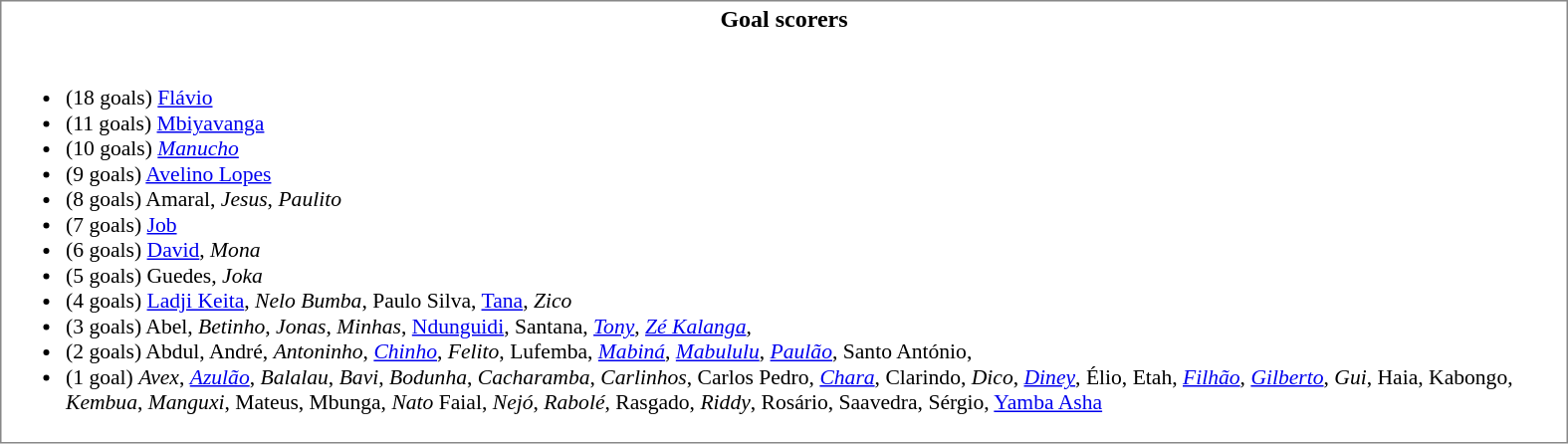<table width=1050px style="float:right; clear:right; border:1px #888 solid; margin-left:1em;">
<tr>
<td align=center><strong>Goal scorers</strong> </td>
</tr>
<tr style="font-size:90%;">
<td><br><ul><li>(18 goals) <a href='#'>Flávio</a></li><li>(11 goals) <a href='#'>Mbiyavanga</a></li><li>(10 goals) <em><a href='#'>Manucho</a></em></li><li>(9 goals) <a href='#'>Avelino Lopes</a></li><li>(8 goals) Amaral, <em>Jesus</em>, <em>Paulito</em></li><li>(7 goals) <a href='#'>Job</a></li><li>(6 goals) <a href='#'>David</a>, <em>Mona</em></li><li>(5 goals) Guedes, <em>Joka</em></li><li>(4 goals) <a href='#'>Ladji Keita</a>, <em>Nelo Bumba</em>, Paulo Silva, <a href='#'>Tana</a>, <em>Zico</em></li><li>(3 goals) Abel, <em>Betinho</em>, <em>Jonas</em>, <em>Minhas</em>, <a href='#'>Ndunguidi</a>, Santana, <em><a href='#'>Tony</a></em>, <em><a href='#'>Zé Kalanga</a></em>,</li><li>(2 goals) Abdul, André, <em>Antoninho</em>, <em><a href='#'>Chinho</a></em>, <em>Felito</em>, Lufemba, <em><a href='#'>Mabiná</a></em>, <em><a href='#'>Mabululu</a></em>, <em><a href='#'>Paulão</a></em>, Santo António,</li><li>(1 goal) <em>Avex</em>, <em><a href='#'>Azulão</a></em>, <em>Balalau</em>, <em>Bavi</em>, <em>Bodunha</em>, <em>Cacharamba</em>, <em>Carlinhos</em>, Carlos Pedro, <em><a href='#'>Chara</a></em>, Clarindo, <em>Dico</em>, <em><a href='#'>Diney</a></em>, Élio, Etah, <em><a href='#'>Filhão</a></em>, <em><a href='#'>Gilberto</a></em>, <em>Gui</em>, Haia, Kabongo, <em>Kembua</em>, <em>Manguxi</em>, Mateus, Mbunga, <em>Nato</em> Faial, <em>Nejó</em>, <em>Rabolé</em>, Rasgado, <em>Riddy</em>, Rosário, Saavedra, Sérgio, <a href='#'>Yamba Asha</a></li></ul></td>
</tr>
</table>
